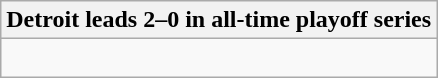<table class="wikitable collapsible collapsed">
<tr>
<th>Detroit leads 2–0 in all-time playoff series</th>
</tr>
<tr>
<td><br>
</td>
</tr>
</table>
